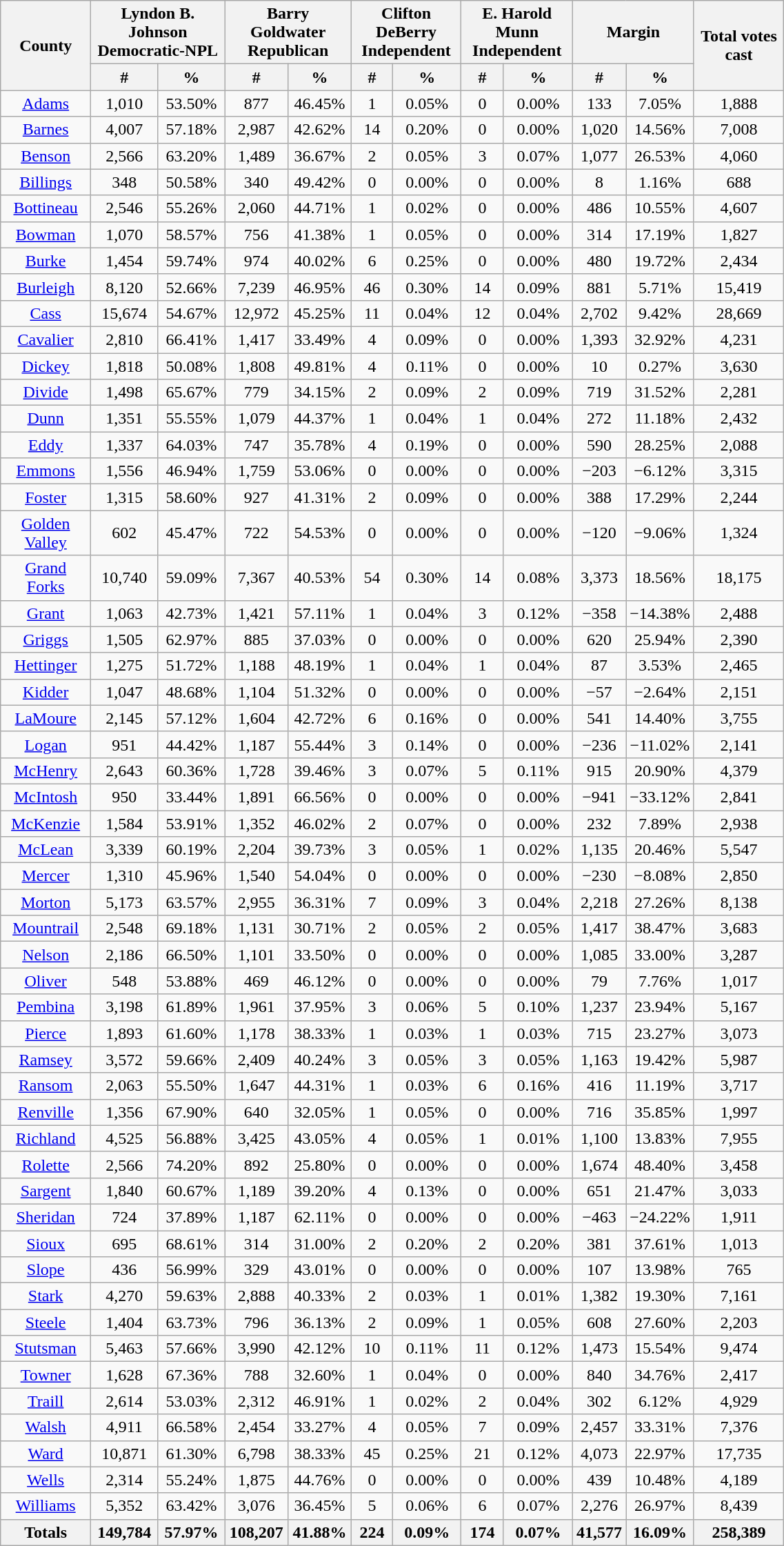<table class="wikitable sortable" width="60%">
<tr>
<th rowspan="2">County</th>
<th colspan="2">Lyndon B. Johnson<br>Democratic-NPL</th>
<th colspan="2">Barry Goldwater<br>Republican</th>
<th colspan="2">Clifton DeBerry<br>Independent</th>
<th colspan="2">E. Harold Munn<br>Independent</th>
<th colspan="2">Margin</th>
<th rowspan="2">Total votes cast</th>
</tr>
<tr>
<th data-sort-type="number">#</th>
<th data-sort-type="number">%</th>
<th data-sort-type="number">#</th>
<th data-sort-type="number">%</th>
<th data-sort-type="number">#</th>
<th data-sort-type="number">%</th>
<th data-sort-type="number">#</th>
<th data-sort-type="number">%</th>
<th data-sort-type="number">#</th>
<th data-sort-type="number">%</th>
</tr>
<tr style="text-align:center;">
<td><a href='#'>Adams</a></td>
<td>1,010</td>
<td>53.50%</td>
<td>877</td>
<td>46.45%</td>
<td>1</td>
<td>0.05%</td>
<td>0</td>
<td>0.00%</td>
<td>133</td>
<td>7.05%</td>
<td>1,888</td>
</tr>
<tr style="text-align:center;">
<td><a href='#'>Barnes</a></td>
<td>4,007</td>
<td>57.18%</td>
<td>2,987</td>
<td>42.62%</td>
<td>14</td>
<td>0.20%</td>
<td>0</td>
<td>0.00%</td>
<td>1,020</td>
<td>14.56%</td>
<td>7,008</td>
</tr>
<tr style="text-align:center;">
<td><a href='#'>Benson</a></td>
<td>2,566</td>
<td>63.20%</td>
<td>1,489</td>
<td>36.67%</td>
<td>2</td>
<td>0.05%</td>
<td>3</td>
<td>0.07%</td>
<td>1,077</td>
<td>26.53%</td>
<td>4,060</td>
</tr>
<tr style="text-align:center;">
<td><a href='#'>Billings</a></td>
<td>348</td>
<td>50.58%</td>
<td>340</td>
<td>49.42%</td>
<td>0</td>
<td>0.00%</td>
<td>0</td>
<td>0.00%</td>
<td>8</td>
<td>1.16%</td>
<td>688</td>
</tr>
<tr style="text-align:center;">
<td><a href='#'>Bottineau</a></td>
<td>2,546</td>
<td>55.26%</td>
<td>2,060</td>
<td>44.71%</td>
<td>1</td>
<td>0.02%</td>
<td>0</td>
<td>0.00%</td>
<td>486</td>
<td>10.55%</td>
<td>4,607</td>
</tr>
<tr style="text-align:center;">
<td><a href='#'>Bowman</a></td>
<td>1,070</td>
<td>58.57%</td>
<td>756</td>
<td>41.38%</td>
<td>1</td>
<td>0.05%</td>
<td>0</td>
<td>0.00%</td>
<td>314</td>
<td>17.19%</td>
<td>1,827</td>
</tr>
<tr style="text-align:center;">
<td><a href='#'>Burke</a></td>
<td>1,454</td>
<td>59.74%</td>
<td>974</td>
<td>40.02%</td>
<td>6</td>
<td>0.25%</td>
<td>0</td>
<td>0.00%</td>
<td>480</td>
<td>19.72%</td>
<td>2,434</td>
</tr>
<tr style="text-align:center;">
<td><a href='#'>Burleigh</a></td>
<td>8,120</td>
<td>52.66%</td>
<td>7,239</td>
<td>46.95%</td>
<td>46</td>
<td>0.30%</td>
<td>14</td>
<td>0.09%</td>
<td>881</td>
<td>5.71%</td>
<td>15,419</td>
</tr>
<tr style="text-align:center;">
<td><a href='#'>Cass</a></td>
<td>15,674</td>
<td>54.67%</td>
<td>12,972</td>
<td>45.25%</td>
<td>11</td>
<td>0.04%</td>
<td>12</td>
<td>0.04%</td>
<td>2,702</td>
<td>9.42%</td>
<td>28,669</td>
</tr>
<tr style="text-align:center;">
<td><a href='#'>Cavalier</a></td>
<td>2,810</td>
<td>66.41%</td>
<td>1,417</td>
<td>33.49%</td>
<td>4</td>
<td>0.09%</td>
<td>0</td>
<td>0.00%</td>
<td>1,393</td>
<td>32.92%</td>
<td>4,231</td>
</tr>
<tr style="text-align:center;">
<td><a href='#'>Dickey</a></td>
<td>1,818</td>
<td>50.08%</td>
<td>1,808</td>
<td>49.81%</td>
<td>4</td>
<td>0.11%</td>
<td>0</td>
<td>0.00%</td>
<td>10</td>
<td>0.27%</td>
<td>3,630</td>
</tr>
<tr style="text-align:center;">
<td><a href='#'>Divide</a></td>
<td>1,498</td>
<td>65.67%</td>
<td>779</td>
<td>34.15%</td>
<td>2</td>
<td>0.09%</td>
<td>2</td>
<td>0.09%</td>
<td>719</td>
<td>31.52%</td>
<td>2,281</td>
</tr>
<tr style="text-align:center;">
<td><a href='#'>Dunn</a></td>
<td>1,351</td>
<td>55.55%</td>
<td>1,079</td>
<td>44.37%</td>
<td>1</td>
<td>0.04%</td>
<td>1</td>
<td>0.04%</td>
<td>272</td>
<td>11.18%</td>
<td>2,432</td>
</tr>
<tr style="text-align:center;">
<td><a href='#'>Eddy</a></td>
<td>1,337</td>
<td>64.03%</td>
<td>747</td>
<td>35.78%</td>
<td>4</td>
<td>0.19%</td>
<td>0</td>
<td>0.00%</td>
<td>590</td>
<td>28.25%</td>
<td>2,088</td>
</tr>
<tr style="text-align:center;">
<td><a href='#'>Emmons</a></td>
<td>1,556</td>
<td>46.94%</td>
<td>1,759</td>
<td>53.06%</td>
<td>0</td>
<td>0.00%</td>
<td>0</td>
<td>0.00%</td>
<td>−203</td>
<td>−6.12%</td>
<td>3,315</td>
</tr>
<tr style="text-align:center;">
<td><a href='#'>Foster</a></td>
<td>1,315</td>
<td>58.60%</td>
<td>927</td>
<td>41.31%</td>
<td>2</td>
<td>0.09%</td>
<td>0</td>
<td>0.00%</td>
<td>388</td>
<td>17.29%</td>
<td>2,244</td>
</tr>
<tr style="text-align:center;">
<td><a href='#'>Golden Valley</a></td>
<td>602</td>
<td>45.47%</td>
<td>722</td>
<td>54.53%</td>
<td>0</td>
<td>0.00%</td>
<td>0</td>
<td>0.00%</td>
<td>−120</td>
<td>−9.06%</td>
<td>1,324</td>
</tr>
<tr style="text-align:center;">
<td><a href='#'>Grand Forks</a></td>
<td>10,740</td>
<td>59.09%</td>
<td>7,367</td>
<td>40.53%</td>
<td>54</td>
<td>0.30%</td>
<td>14</td>
<td>0.08%</td>
<td>3,373</td>
<td>18.56%</td>
<td>18,175</td>
</tr>
<tr style="text-align:center;">
<td><a href='#'>Grant</a></td>
<td>1,063</td>
<td>42.73%</td>
<td>1,421</td>
<td>57.11%</td>
<td>1</td>
<td>0.04%</td>
<td>3</td>
<td>0.12%</td>
<td>−358</td>
<td>−14.38%</td>
<td>2,488</td>
</tr>
<tr style="text-align:center;">
<td><a href='#'>Griggs</a></td>
<td>1,505</td>
<td>62.97%</td>
<td>885</td>
<td>37.03%</td>
<td>0</td>
<td>0.00%</td>
<td>0</td>
<td>0.00%</td>
<td>620</td>
<td>25.94%</td>
<td>2,390</td>
</tr>
<tr style="text-align:center;">
<td><a href='#'>Hettinger</a></td>
<td>1,275</td>
<td>51.72%</td>
<td>1,188</td>
<td>48.19%</td>
<td>1</td>
<td>0.04%</td>
<td>1</td>
<td>0.04%</td>
<td>87</td>
<td>3.53%</td>
<td>2,465</td>
</tr>
<tr style="text-align:center;">
<td><a href='#'>Kidder</a></td>
<td>1,047</td>
<td>48.68%</td>
<td>1,104</td>
<td>51.32%</td>
<td>0</td>
<td>0.00%</td>
<td>0</td>
<td>0.00%</td>
<td>−57</td>
<td>−2.64%</td>
<td>2,151</td>
</tr>
<tr style="text-align:center;">
<td><a href='#'>LaMoure</a></td>
<td>2,145</td>
<td>57.12%</td>
<td>1,604</td>
<td>42.72%</td>
<td>6</td>
<td>0.16%</td>
<td>0</td>
<td>0.00%</td>
<td>541</td>
<td>14.40%</td>
<td>3,755</td>
</tr>
<tr style="text-align:center;">
<td><a href='#'>Logan</a></td>
<td>951</td>
<td>44.42%</td>
<td>1,187</td>
<td>55.44%</td>
<td>3</td>
<td>0.14%</td>
<td>0</td>
<td>0.00%</td>
<td>−236</td>
<td>−11.02%</td>
<td>2,141</td>
</tr>
<tr style="text-align:center;">
<td><a href='#'>McHenry</a></td>
<td>2,643</td>
<td>60.36%</td>
<td>1,728</td>
<td>39.46%</td>
<td>3</td>
<td>0.07%</td>
<td>5</td>
<td>0.11%</td>
<td>915</td>
<td>20.90%</td>
<td>4,379</td>
</tr>
<tr style="text-align:center;">
<td><a href='#'>McIntosh</a></td>
<td>950</td>
<td>33.44%</td>
<td>1,891</td>
<td>66.56%</td>
<td>0</td>
<td>0.00%</td>
<td>0</td>
<td>0.00%</td>
<td>−941</td>
<td>−33.12%</td>
<td>2,841</td>
</tr>
<tr style="text-align:center;">
<td><a href='#'>McKenzie</a></td>
<td>1,584</td>
<td>53.91%</td>
<td>1,352</td>
<td>46.02%</td>
<td>2</td>
<td>0.07%</td>
<td>0</td>
<td>0.00%</td>
<td>232</td>
<td>7.89%</td>
<td>2,938</td>
</tr>
<tr style="text-align:center;">
<td><a href='#'>McLean</a></td>
<td>3,339</td>
<td>60.19%</td>
<td>2,204</td>
<td>39.73%</td>
<td>3</td>
<td>0.05%</td>
<td>1</td>
<td>0.02%</td>
<td>1,135</td>
<td>20.46%</td>
<td>5,547</td>
</tr>
<tr style="text-align:center;">
<td><a href='#'>Mercer</a></td>
<td>1,310</td>
<td>45.96%</td>
<td>1,540</td>
<td>54.04%</td>
<td>0</td>
<td>0.00%</td>
<td>0</td>
<td>0.00%</td>
<td>−230</td>
<td>−8.08%</td>
<td>2,850</td>
</tr>
<tr style="text-align:center;">
<td><a href='#'>Morton</a></td>
<td>5,173</td>
<td>63.57%</td>
<td>2,955</td>
<td>36.31%</td>
<td>7</td>
<td>0.09%</td>
<td>3</td>
<td>0.04%</td>
<td>2,218</td>
<td>27.26%</td>
<td>8,138</td>
</tr>
<tr style="text-align:center;">
<td><a href='#'>Mountrail</a></td>
<td>2,548</td>
<td>69.18%</td>
<td>1,131</td>
<td>30.71%</td>
<td>2</td>
<td>0.05%</td>
<td>2</td>
<td>0.05%</td>
<td>1,417</td>
<td>38.47%</td>
<td>3,683</td>
</tr>
<tr style="text-align:center;">
<td><a href='#'>Nelson</a></td>
<td>2,186</td>
<td>66.50%</td>
<td>1,101</td>
<td>33.50%</td>
<td>0</td>
<td>0.00%</td>
<td>0</td>
<td>0.00%</td>
<td>1,085</td>
<td>33.00%</td>
<td>3,287</td>
</tr>
<tr style="text-align:center;">
<td><a href='#'>Oliver</a></td>
<td>548</td>
<td>53.88%</td>
<td>469</td>
<td>46.12%</td>
<td>0</td>
<td>0.00%</td>
<td>0</td>
<td>0.00%</td>
<td>79</td>
<td>7.76%</td>
<td>1,017</td>
</tr>
<tr style="text-align:center;">
<td><a href='#'>Pembina</a></td>
<td>3,198</td>
<td>61.89%</td>
<td>1,961</td>
<td>37.95%</td>
<td>3</td>
<td>0.06%</td>
<td>5</td>
<td>0.10%</td>
<td>1,237</td>
<td>23.94%</td>
<td>5,167</td>
</tr>
<tr style="text-align:center;">
<td><a href='#'>Pierce</a></td>
<td>1,893</td>
<td>61.60%</td>
<td>1,178</td>
<td>38.33%</td>
<td>1</td>
<td>0.03%</td>
<td>1</td>
<td>0.03%</td>
<td>715</td>
<td>23.27%</td>
<td>3,073</td>
</tr>
<tr style="text-align:center;">
<td><a href='#'>Ramsey</a></td>
<td>3,572</td>
<td>59.66%</td>
<td>2,409</td>
<td>40.24%</td>
<td>3</td>
<td>0.05%</td>
<td>3</td>
<td>0.05%</td>
<td>1,163</td>
<td>19.42%</td>
<td>5,987</td>
</tr>
<tr style="text-align:center;">
<td><a href='#'>Ransom</a></td>
<td>2,063</td>
<td>55.50%</td>
<td>1,647</td>
<td>44.31%</td>
<td>1</td>
<td>0.03%</td>
<td>6</td>
<td>0.16%</td>
<td>416</td>
<td>11.19%</td>
<td>3,717</td>
</tr>
<tr style="text-align:center;">
<td><a href='#'>Renville</a></td>
<td>1,356</td>
<td>67.90%</td>
<td>640</td>
<td>32.05%</td>
<td>1</td>
<td>0.05%</td>
<td>0</td>
<td>0.00%</td>
<td>716</td>
<td>35.85%</td>
<td>1,997</td>
</tr>
<tr style="text-align:center;">
<td><a href='#'>Richland</a></td>
<td>4,525</td>
<td>56.88%</td>
<td>3,425</td>
<td>43.05%</td>
<td>4</td>
<td>0.05%</td>
<td>1</td>
<td>0.01%</td>
<td>1,100</td>
<td>13.83%</td>
<td>7,955</td>
</tr>
<tr style="text-align:center;">
<td><a href='#'>Rolette</a></td>
<td>2,566</td>
<td>74.20%</td>
<td>892</td>
<td>25.80%</td>
<td>0</td>
<td>0.00%</td>
<td>0</td>
<td>0.00%</td>
<td>1,674</td>
<td>48.40%</td>
<td>3,458</td>
</tr>
<tr style="text-align:center;">
<td><a href='#'>Sargent</a></td>
<td>1,840</td>
<td>60.67%</td>
<td>1,189</td>
<td>39.20%</td>
<td>4</td>
<td>0.13%</td>
<td>0</td>
<td>0.00%</td>
<td>651</td>
<td>21.47%</td>
<td>3,033</td>
</tr>
<tr style="text-align:center;">
<td><a href='#'>Sheridan</a></td>
<td>724</td>
<td>37.89%</td>
<td>1,187</td>
<td>62.11%</td>
<td>0</td>
<td>0.00%</td>
<td>0</td>
<td>0.00%</td>
<td>−463</td>
<td>−24.22%</td>
<td>1,911</td>
</tr>
<tr style="text-align:center;">
<td><a href='#'>Sioux</a></td>
<td>695</td>
<td>68.61%</td>
<td>314</td>
<td>31.00%</td>
<td>2</td>
<td>0.20%</td>
<td>2</td>
<td>0.20%</td>
<td>381</td>
<td>37.61%</td>
<td>1,013</td>
</tr>
<tr style="text-align:center;">
<td><a href='#'>Slope</a></td>
<td>436</td>
<td>56.99%</td>
<td>329</td>
<td>43.01%</td>
<td>0</td>
<td>0.00%</td>
<td>0</td>
<td>0.00%</td>
<td>107</td>
<td>13.98%</td>
<td>765</td>
</tr>
<tr style="text-align:center;">
<td><a href='#'>Stark</a></td>
<td>4,270</td>
<td>59.63%</td>
<td>2,888</td>
<td>40.33%</td>
<td>2</td>
<td>0.03%</td>
<td>1</td>
<td>0.01%</td>
<td>1,382</td>
<td>19.30%</td>
<td>7,161</td>
</tr>
<tr style="text-align:center;">
<td><a href='#'>Steele</a></td>
<td>1,404</td>
<td>63.73%</td>
<td>796</td>
<td>36.13%</td>
<td>2</td>
<td>0.09%</td>
<td>1</td>
<td>0.05%</td>
<td>608</td>
<td>27.60%</td>
<td>2,203</td>
</tr>
<tr style="text-align:center;">
<td><a href='#'>Stutsman</a></td>
<td>5,463</td>
<td>57.66%</td>
<td>3,990</td>
<td>42.12%</td>
<td>10</td>
<td>0.11%</td>
<td>11</td>
<td>0.12%</td>
<td>1,473</td>
<td>15.54%</td>
<td>9,474</td>
</tr>
<tr style="text-align:center;">
<td><a href='#'>Towner</a></td>
<td>1,628</td>
<td>67.36%</td>
<td>788</td>
<td>32.60%</td>
<td>1</td>
<td>0.04%</td>
<td>0</td>
<td>0.00%</td>
<td>840</td>
<td>34.76%</td>
<td>2,417</td>
</tr>
<tr style="text-align:center;">
<td><a href='#'>Traill</a></td>
<td>2,614</td>
<td>53.03%</td>
<td>2,312</td>
<td>46.91%</td>
<td>1</td>
<td>0.02%</td>
<td>2</td>
<td>0.04%</td>
<td>302</td>
<td>6.12%</td>
<td>4,929</td>
</tr>
<tr style="text-align:center;">
<td><a href='#'>Walsh</a></td>
<td>4,911</td>
<td>66.58%</td>
<td>2,454</td>
<td>33.27%</td>
<td>4</td>
<td>0.05%</td>
<td>7</td>
<td>0.09%</td>
<td>2,457</td>
<td>33.31%</td>
<td>7,376</td>
</tr>
<tr style="text-align:center;">
<td><a href='#'>Ward</a></td>
<td>10,871</td>
<td>61.30%</td>
<td>6,798</td>
<td>38.33%</td>
<td>45</td>
<td>0.25%</td>
<td>21</td>
<td>0.12%</td>
<td>4,073</td>
<td>22.97%</td>
<td>17,735</td>
</tr>
<tr style="text-align:center;">
<td><a href='#'>Wells</a></td>
<td>2,314</td>
<td>55.24%</td>
<td>1,875</td>
<td>44.76%</td>
<td>0</td>
<td>0.00%</td>
<td>0</td>
<td>0.00%</td>
<td>439</td>
<td>10.48%</td>
<td>4,189</td>
</tr>
<tr style="text-align:center;">
<td><a href='#'>Williams</a></td>
<td>5,352</td>
<td>63.42%</td>
<td>3,076</td>
<td>36.45%</td>
<td>5</td>
<td>0.06%</td>
<td>6</td>
<td>0.07%</td>
<td>2,276</td>
<td>26.97%</td>
<td>8,439</td>
</tr>
<tr style="text-align:center;">
<th>Totals</th>
<th>149,784</th>
<th>57.97%</th>
<th>108,207</th>
<th>41.88%</th>
<th>224</th>
<th>0.09%</th>
<th>174</th>
<th>0.07%</th>
<th>41,577</th>
<th>16.09%</th>
<th>258,389</th>
</tr>
</table>
